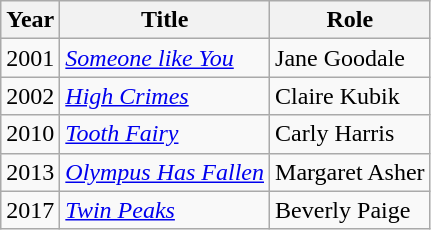<table class="wikitable sortable">
<tr>
<th>Year</th>
<th>Title</th>
<th>Role</th>
</tr>
<tr>
<td>2001</td>
<td><em><a href='#'>Someone like You</a></em></td>
<td>Jane Goodale</td>
</tr>
<tr>
<td>2002</td>
<td><em><a href='#'>High Crimes</a></em></td>
<td>Claire Kubik</td>
</tr>
<tr>
<td>2010</td>
<td><em><a href='#'>Tooth Fairy</a></em></td>
<td>Carly Harris</td>
</tr>
<tr>
<td>2013</td>
<td><em><a href='#'>Olympus Has Fallen</a></em></td>
<td>Margaret Asher</td>
</tr>
<tr>
<td>2017</td>
<td><em><a href='#'>Twin Peaks</a></em></td>
<td>Beverly Paige</td>
</tr>
</table>
